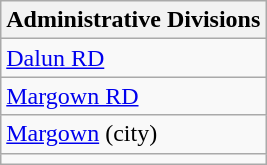<table class="wikitable">
<tr>
<th>Administrative Divisions</th>
</tr>
<tr>
<td><a href='#'>Dalun RD</a></td>
</tr>
<tr>
<td><a href='#'>Margown RD</a></td>
</tr>
<tr>
<td><a href='#'>Margown</a> (city)</td>
</tr>
<tr>
<td colspan=1></td>
</tr>
</table>
